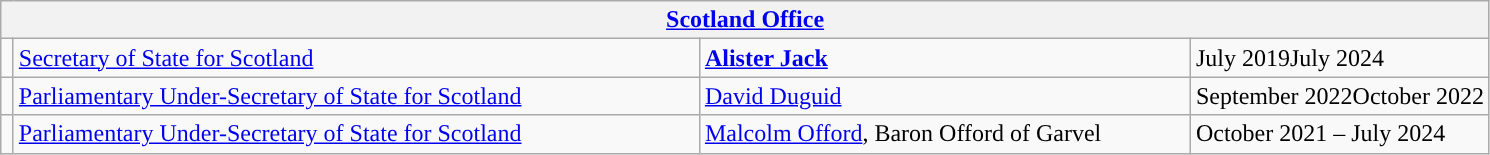<table class="wikitable">
<tr>
<th colspan="4"><a href='#'>Scotland Office</a></th>
</tr>
<tr>
<td style="width: 1px; background: "></td>
<td style="width: 450px;"><a href='#'>Secretary of State for Scotland</a></td>
<td style="width: 320px;"><strong><a href='#'>Alister Jack</a></strong></td>
<td>July 2019July 2024</td>
</tr>
<tr>
<td rowspan=1 style="width: 1px; background: "></td>
<td rowspan=1 style="width: 450px;"><a href='#'>Parliamentary Under-Secretary of State for Scotland</a></td>
<td><a href='#'>David Duguid</a></td>
<td>September 2022October 2022</td>
</tr>
<tr>
<td style="width: 1px; background: "></td>
<td><a href='#'>Parliamentary Under-Secretary of State for Scotland</a></td>
<td><a href='#'>Malcolm Offord</a>, Baron Offord of Garvel </td>
<td>October 2021 – July 2024</td>
</tr>
</table>
